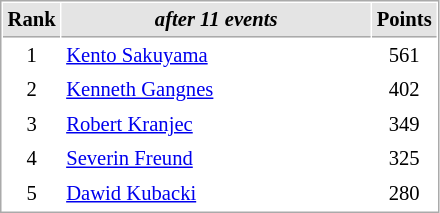<table cellspacing="1" cellpadding="3" style="border:1px solid #aaa; font-size:86%;">
<tr style="background:#e4e4e4;">
<th style="border-bottom:1px solid #aaa; width:10px;">Rank</th>
<th style="border-bottom:1px solid #aaa; width:200px;"><em>after 11 events</em></th>
<th style="border-bottom:1px solid #aaa; width:20px;">Points</th>
</tr>
<tr>
<td align=center>1</td>
<td> <a href='#'>Kento Sakuyama</a></td>
<td align=center>561</td>
</tr>
<tr>
<td align=center>2</td>
<td> <a href='#'>Kenneth Gangnes</a></td>
<td align=center>402</td>
</tr>
<tr>
<td align=center>3</td>
<td> <a href='#'>Robert Kranjec</a></td>
<td align=center>349</td>
</tr>
<tr>
<td align=center>4</td>
<td> <a href='#'>Severin Freund</a></td>
<td align=center>325</td>
</tr>
<tr>
<td align=center>5</td>
<td> <a href='#'>Dawid Kubacki</a></td>
<td align=center>280</td>
</tr>
</table>
